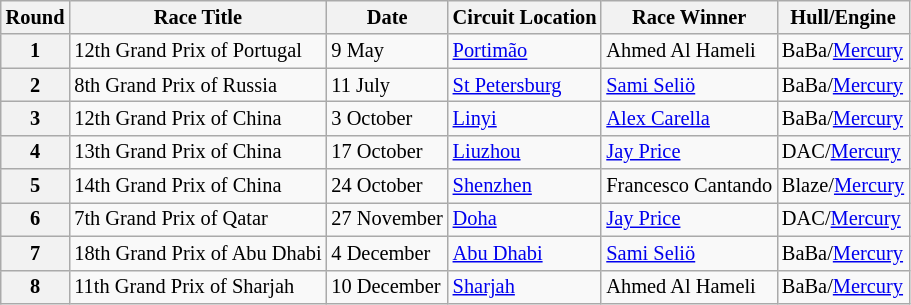<table class="wikitable" border="1" style="font-size: 85%">
<tr>
<th>Round</th>
<th>Race Title</th>
<th>Date</th>
<th>Circuit Location</th>
<th>Race Winner</th>
<th>Hull/Engine</th>
</tr>
<tr>
<th>1</th>
<td> 12th Grand Prix of Portugal</td>
<td>9 May</td>
<td><a href='#'>Portimão</a></td>
<td> Ahmed Al Hameli</td>
<td>BaBa/<a href='#'>Mercury</a></td>
</tr>
<tr>
<th>2</th>
<td> 8th Grand Prix of Russia</td>
<td>11 July</td>
<td><a href='#'>St Petersburg</a></td>
<td> <a href='#'>Sami Seliö</a></td>
<td>BaBa/<a href='#'>Mercury</a></td>
</tr>
<tr>
<th>3</th>
<td> 12th Grand Prix of China</td>
<td>3 October</td>
<td><a href='#'>Linyi</a></td>
<td> <a href='#'>Alex Carella</a></td>
<td>BaBa/<a href='#'>Mercury</a></td>
</tr>
<tr>
<th>4</th>
<td> 13th Grand Prix of China</td>
<td>17 October</td>
<td><a href='#'>Liuzhou</a></td>
<td> <a href='#'>Jay Price</a></td>
<td>DAC/<a href='#'>Mercury</a></td>
</tr>
<tr>
<th>5</th>
<td> 14th Grand Prix of China</td>
<td>24 October</td>
<td><a href='#'>Shenzhen</a></td>
<td> Francesco Cantando</td>
<td>Blaze/<a href='#'>Mercury</a></td>
</tr>
<tr>
<th>6</th>
<td> 7th Grand Prix of Qatar</td>
<td>27 November</td>
<td><a href='#'>Doha</a></td>
<td> <a href='#'>Jay Price</a></td>
<td>DAC/<a href='#'>Mercury</a></td>
</tr>
<tr>
<th>7</th>
<td> 18th Grand Prix of Abu Dhabi</td>
<td>4 December</td>
<td><a href='#'>Abu Dhabi</a></td>
<td> <a href='#'>Sami Seliö</a></td>
<td>BaBa/<a href='#'>Mercury</a></td>
</tr>
<tr>
<th>8</th>
<td> 11th Grand Prix of Sharjah</td>
<td>10 December</td>
<td><a href='#'>Sharjah</a></td>
<td> Ahmed Al Hameli</td>
<td>BaBa/<a href='#'>Mercury</a></td>
</tr>
</table>
